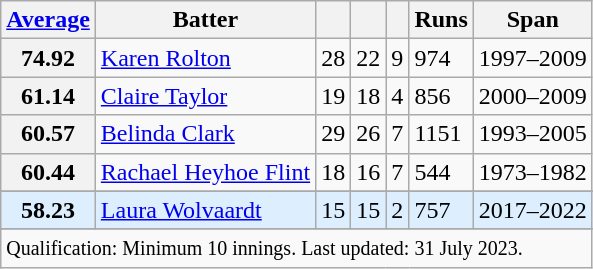<table class="wikitable sortable">
<tr>
<th><a href='#'>Average</a></th>
<th>Batter</th>
<th></th>
<th></th>
<th></th>
<th>Runs</th>
<th>Span</th>
</tr>
<tr>
<th>74.92</th>
<td> <a href='#'>Karen Rolton</a></td>
<td>28</td>
<td>22</td>
<td>9</td>
<td>974</td>
<td>1997–2009</td>
</tr>
<tr>
<th>61.14</th>
<td> <a href='#'>Claire Taylor</a></td>
<td>19</td>
<td>18</td>
<td>4</td>
<td>856</td>
<td>2000–2009</td>
</tr>
<tr>
<th>60.57</th>
<td> <a href='#'>Belinda Clark</a></td>
<td>29</td>
<td>26</td>
<td>7</td>
<td>1151</td>
<td>1993–2005</td>
</tr>
<tr>
<th>60.44</th>
<td> <a href='#'>Rachael Heyhoe Flint</a></td>
<td>18</td>
<td>16</td>
<td>7</td>
<td>544</td>
<td>1973–1982</td>
</tr>
<tr>
</tr>
<tr style="background-color:#def;">
<th style="background-color:#def;">58.23</th>
<td> <a href='#'>Laura Wolvaardt</a></td>
<td>15</td>
<td>15</td>
<td>2</td>
<td>757</td>
<td>2017–2022</td>
</tr>
<tr>
</tr>
<tr class=sortbottom>
<td colspan="7"><small>Qualification: Minimum 10 innings. Last updated: 31 July 2023.</small></td>
</tr>
</table>
